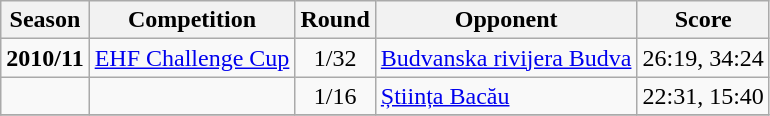<table class="wikitable">
<tr>
<th>Season</th>
<th>Competition</th>
<th>Round</th>
<th>Opponent</th>
<th>Score</th>
</tr>
<tr>
<td><strong>2010/11</strong></td>
<td><a href='#'>EHF Challenge Cup</a></td>
<td align = "center">1/32</td>
<td> <a href='#'>Budvanska rivijera Budva</a></td>
<td>26:19, 34:24</td>
</tr>
<tr>
<td></td>
<td></td>
<td align = "center">1/16</td>
<td> <a href='#'>Știința Bacău</a></td>
<td>22:31, 15:40</td>
</tr>
<tr>
</tr>
</table>
